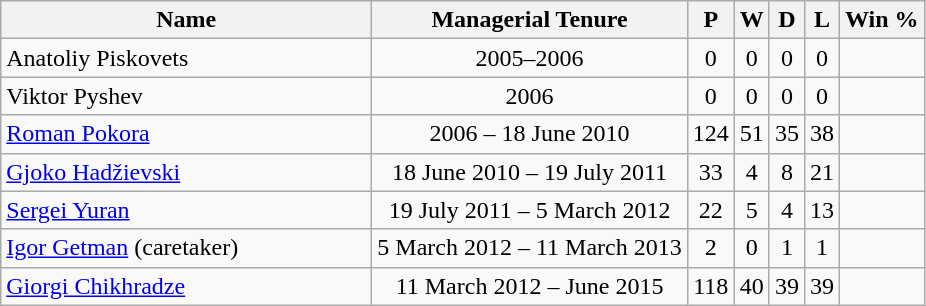<table class="wikitable sortable" style="text-align: center;">
<tr>
<th style="width:15em">Name</th>
<th>Managerial Tenure</th>
<th>P</th>
<th>W</th>
<th>D</th>
<th>L</th>
<th>Win %</th>
</tr>
<tr>
<td align="left"> Anatoliy Piskovets</td>
<td>2005–2006</td>
<td>0</td>
<td>0</td>
<td>0</td>
<td>0</td>
<td></td>
</tr>
<tr>
<td align="left"> Viktor Pyshev</td>
<td>2006</td>
<td>0</td>
<td>0</td>
<td>0</td>
<td>0</td>
<td></td>
</tr>
<tr>
<td align="left"> <a href='#'>Roman Pokora</a></td>
<td>2006 – 18 June 2010</td>
<td>124</td>
<td>51</td>
<td>35</td>
<td>38</td>
<td></td>
</tr>
<tr>
<td align="left"> <a href='#'>Gjoko Hadžievski</a></td>
<td>18 June 2010 – 19 July 2011</td>
<td>33</td>
<td>4</td>
<td>8</td>
<td>21</td>
<td></td>
</tr>
<tr>
<td align="left"> <a href='#'>Sergei Yuran</a></td>
<td>19 July 2011 – 5 March 2012</td>
<td>22</td>
<td>5</td>
<td>4</td>
<td>13</td>
<td></td>
</tr>
<tr>
<td align="left"> <a href='#'>Igor Getman</a> (caretaker)</td>
<td>5 March 2012 – 11 March 2013</td>
<td>2</td>
<td>0</td>
<td>1</td>
<td>1</td>
<td></td>
</tr>
<tr>
<td align="left"> <a href='#'>Giorgi Chikhradze</a></td>
<td>11 March 2012 – June 2015</td>
<td>118</td>
<td>40</td>
<td>39</td>
<td>39</td>
<td></td>
</tr>
</table>
